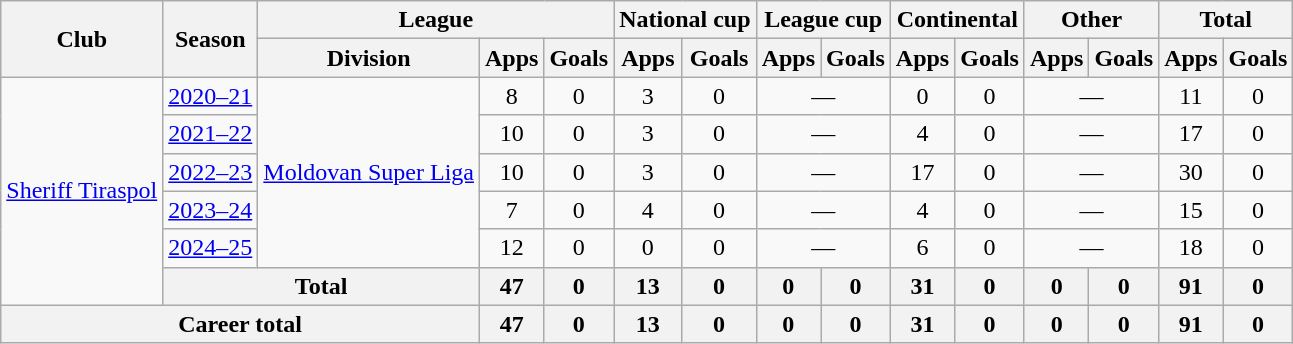<table class="wikitable" style="text-align:center">
<tr>
<th rowspan="2">Club</th>
<th rowspan="2">Season</th>
<th colspan="3">League</th>
<th colspan="2">National cup</th>
<th colspan="2">League cup</th>
<th colspan="2">Continental</th>
<th colspan="2">Other</th>
<th colspan="2">Total</th>
</tr>
<tr>
<th>Division</th>
<th>Apps</th>
<th>Goals</th>
<th>Apps</th>
<th>Goals</th>
<th>Apps</th>
<th>Goals</th>
<th>Apps</th>
<th>Goals</th>
<th>Apps</th>
<th>Goals</th>
<th>Apps</th>
<th>Goals</th>
</tr>
<tr>
<td rowspan="6"><a href='#'>Sheriff Tiraspol</a></td>
<td><a href='#'>2020–21</a></td>
<td rowspan="5"><a href='#'>Moldovan Super Liga</a></td>
<td>8</td>
<td>0</td>
<td>3</td>
<td>0</td>
<td colspan="2">—</td>
<td>0</td>
<td>0</td>
<td colspan="2">—</td>
<td>11</td>
<td>0</td>
</tr>
<tr>
<td><a href='#'>2021–22</a></td>
<td>10</td>
<td>0</td>
<td>3</td>
<td>0</td>
<td colspan="2">—</td>
<td>4</td>
<td>0</td>
<td colspan="2">—</td>
<td>17</td>
<td>0</td>
</tr>
<tr>
<td><a href='#'>2022–23</a></td>
<td>10</td>
<td>0</td>
<td>3</td>
<td>0</td>
<td colspan="2">—</td>
<td>17</td>
<td>0</td>
<td colspan="2">—</td>
<td>30</td>
<td>0</td>
</tr>
<tr>
<td><a href='#'>2023–24</a></td>
<td>7</td>
<td>0</td>
<td>4</td>
<td>0</td>
<td colspan="2">—</td>
<td>4</td>
<td>0</td>
<td colspan="2">—</td>
<td>15</td>
<td>0</td>
</tr>
<tr>
<td><a href='#'>2024–25</a></td>
<td>12</td>
<td>0</td>
<td>0</td>
<td>0</td>
<td colspan="2">—</td>
<td>6</td>
<td>0</td>
<td colspan="2">—</td>
<td>18</td>
<td>0</td>
</tr>
<tr>
<th colspan="2">Total</th>
<th>47</th>
<th>0</th>
<th>13</th>
<th>0</th>
<th>0</th>
<th>0</th>
<th>31</th>
<th>0</th>
<th>0</th>
<th>0</th>
<th>91</th>
<th>0</th>
</tr>
<tr>
<th colspan="3">Career total</th>
<th>47</th>
<th>0</th>
<th>13</th>
<th>0</th>
<th>0</th>
<th>0</th>
<th>31</th>
<th>0</th>
<th>0</th>
<th>0</th>
<th>91</th>
<th>0</th>
</tr>
</table>
